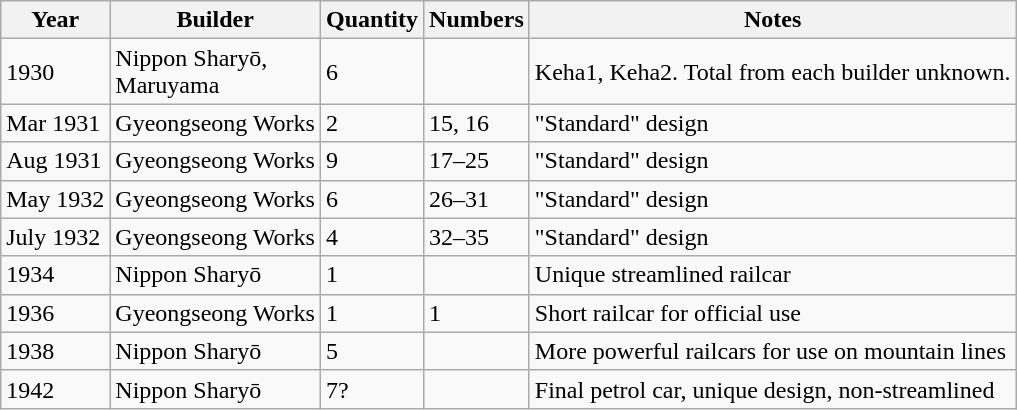<table class="wikitable">
<tr>
<th>Year</th>
<th>Builder</th>
<th>Quantity</th>
<th>Numbers</th>
<th>Notes</th>
</tr>
<tr>
<td>1930</td>
<td>Nippon Sharyō,<br>Maruyama</td>
<td>6</td>
<td></td>
<td>Keha1, Keha2. Total from each builder unknown.</td>
</tr>
<tr>
<td>Mar 1931</td>
<td>Gyeongseong Works</td>
<td>2</td>
<td>15, 16</td>
<td>"Standard" design</td>
</tr>
<tr>
<td>Aug 1931</td>
<td>Gyeongseong Works</td>
<td>9</td>
<td>17–25</td>
<td>"Standard" design</td>
</tr>
<tr>
<td>May 1932</td>
<td>Gyeongseong Works</td>
<td>6</td>
<td>26–31</td>
<td>"Standard" design</td>
</tr>
<tr>
<td>July 1932</td>
<td>Gyeongseong Works</td>
<td>4</td>
<td>32–35</td>
<td>"Standard" design</td>
</tr>
<tr>
<td>1934</td>
<td>Nippon Sharyō</td>
<td>1</td>
<td></td>
<td>Unique streamlined railcar</td>
</tr>
<tr>
<td>1936</td>
<td>Gyeongseong Works</td>
<td>1</td>
<td>1</td>
<td>Short railcar for official use</td>
</tr>
<tr>
<td>1938</td>
<td>Nippon Sharyō</td>
<td>5</td>
<td></td>
<td>More powerful railcars for use on mountain lines</td>
</tr>
<tr>
<td>1942</td>
<td>Nippon Sharyō</td>
<td>7?</td>
<td></td>
<td>Final petrol car, unique design, non-streamlined</td>
</tr>
</table>
